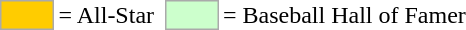<table>
<tr>
<td style="background-color:#FFCC00; border:1px solid #aaaaaa; width:2em;"></td>
<td>= All-Star</td>
<td></td>
<td style="background-color:#CCFFCC; border:1px solid #aaaaaa; width:2em;"></td>
<td>= Baseball Hall of Famer</td>
</tr>
</table>
